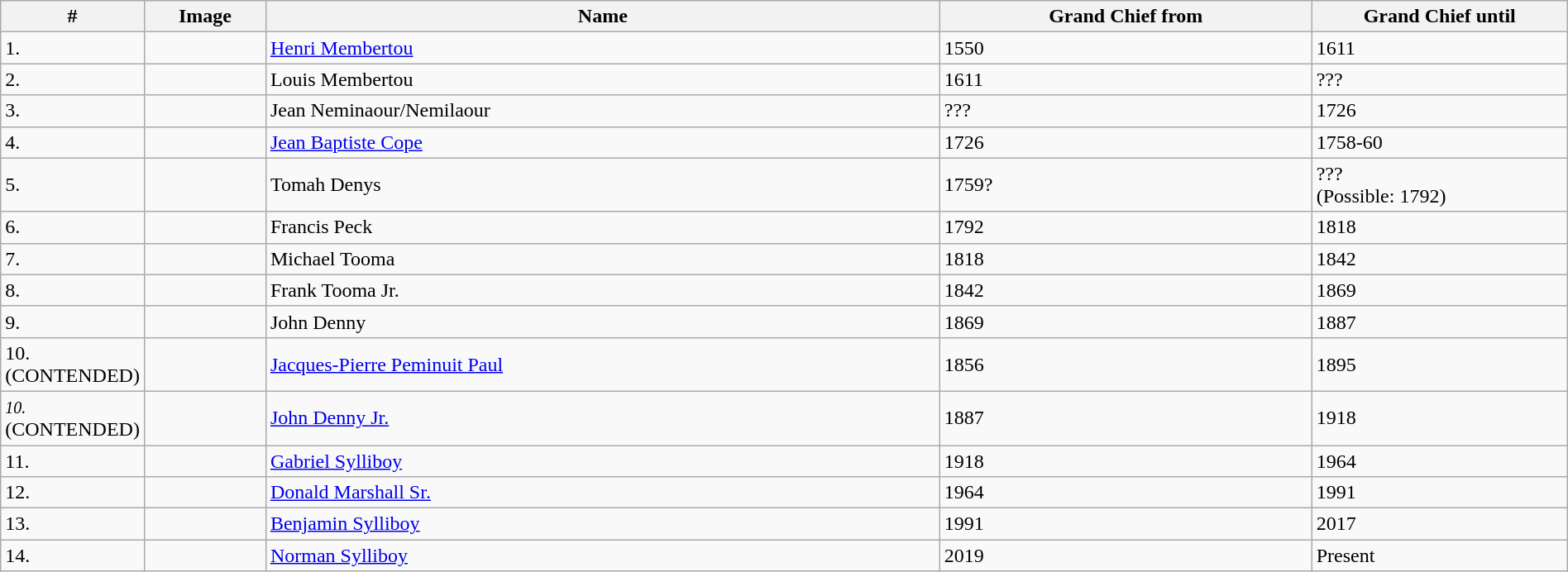<table class="wikitable" style="width:100%">
<tr>
<th width="5%">#</th>
<th width="8%">Image</th>
<th width="45%">Name</th>
<th width="25%">Grand Chief from</th>
<th width="25%">Grand Chief until</th>
</tr>
<tr>
<td>1.</td>
<td></td>
<td><a href='#'>Henri Membertou</a></td>
<td>1550</td>
<td>1611</td>
</tr>
<tr>
<td>2.</td>
<td></td>
<td>Louis Membertou</td>
<td>1611</td>
<td>???</td>
</tr>
<tr>
<td>3.</td>
<td></td>
<td>Jean Neminaour/Nemilaour </td>
<td>???</td>
<td>1726</td>
</tr>
<tr>
<td>4.</td>
<td></td>
<td><a href='#'>Jean Baptiste Cope</a></td>
<td>1726</td>
<td>1758-60</td>
</tr>
<tr>
<td>5.</td>
<td></td>
<td>Tomah Denys</td>
<td>1759?</td>
<td>???<br>(Possible: 1792)</td>
</tr>
<tr>
<td>6.</td>
<td></td>
<td>Francis Peck</td>
<td>1792</td>
<td>1818</td>
</tr>
<tr>
<td>7.</td>
<td></td>
<td>Michael Tooma</td>
<td>1818</td>
<td>1842</td>
</tr>
<tr>
<td>8.</td>
<td></td>
<td>Frank Tooma Jr.</td>
<td>1842</td>
<td>1869</td>
</tr>
<tr>
<td>9.</td>
<td></td>
<td>John Denny</td>
<td>1869</td>
<td>1887</td>
</tr>
<tr>
<td>10. (CONTENDED)</td>
<td></td>
<td><a href='#'>Jacques-Pierre Peminuit Paul</a></td>
<td>1856</td>
<td>1895</td>
</tr>
<tr>
<td><small><em>10.</em></small>(CONTENDED)</td>
<td></td>
<td><a href='#'>John Denny Jr.</a></td>
<td>1887</td>
<td>1918</td>
</tr>
<tr>
<td>11.</td>
<td></td>
<td><a href='#'>Gabriel Sylliboy</a></td>
<td>1918</td>
<td>1964</td>
</tr>
<tr>
<td>12.</td>
<td></td>
<td><a href='#'>Donald Marshall Sr.</a></td>
<td>1964</td>
<td>1991</td>
</tr>
<tr>
<td>13.</td>
<td></td>
<td><a href='#'>Benjamin Sylliboy</a></td>
<td>1991</td>
<td>2017</td>
</tr>
<tr>
<td>14.</td>
<td></td>
<td><a href='#'>Norman Sylliboy</a></td>
<td>2019</td>
<td>Present</td>
</tr>
</table>
